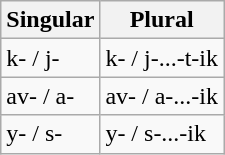<table class="wikitable">
<tr>
<th>Singular</th>
<th>Plural</th>
</tr>
<tr>
<td>k- / j-</td>
<td>k- / j-...-t-ik</td>
</tr>
<tr>
<td>av- / a-</td>
<td>av- / a-...-ik</td>
</tr>
<tr>
<td>y- / s-</td>
<td>y- / s-...-ik</td>
</tr>
</table>
